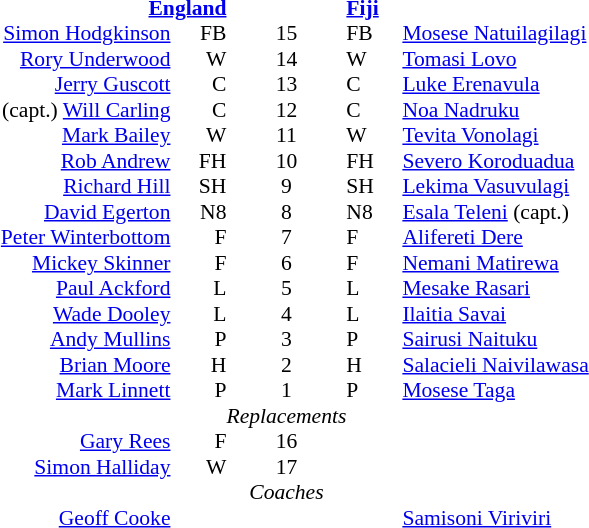<table width="100%" style="font-size: 90%; " cellspacing="0" cellpadding="0" align=center>
<tr>
<td width=41%; text-align=right></td>
<td width=3%; text-align:right></td>
<td width=4%; text-align:center></td>
<td width=3%; text-align:left></td>
<td width=49%; text-align:left></td>
</tr>
<tr>
<td colspan=2; align=right><strong><a href='#'>England</a></strong></td>
<td></td>
<td colspan=2;><strong><a href='#'>Fiji</a></strong></td>
</tr>
<tr>
<td align=right><a href='#'>Simon Hodgkinson</a></td>
<td align=right>FB</td>
<td align=center>15</td>
<td>FB</td>
<td><a href='#'>Mosese Natuilagilagi</a></td>
</tr>
<tr>
<td align=right><a href='#'>Rory Underwood</a></td>
<td align=right>W</td>
<td align=center>14</td>
<td>W</td>
<td><a href='#'>Tomasi Lovo</a></td>
</tr>
<tr>
<td align=right><a href='#'>Jerry Guscott</a></td>
<td align=right>C</td>
<td align=center>13</td>
<td>C</td>
<td><a href='#'>Luke Erenavula</a></td>
</tr>
<tr>
<td align=right>(capt.) <a href='#'>Will Carling</a></td>
<td align=right>C</td>
<td align=center>12</td>
<td>C</td>
<td><a href='#'>Noa Nadruku</a> </td>
</tr>
<tr>
<td align=right><a href='#'>Mark Bailey</a></td>
<td align=right>W</td>
<td align=center>11</td>
<td>W</td>
<td><a href='#'>Tevita Vonolagi</a> </td>
</tr>
<tr>
<td align=right><a href='#'>Rob Andrew</a></td>
<td align=right>FH</td>
<td align=center>10</td>
<td>FH</td>
<td><a href='#'>Severo Koroduadua</a></td>
</tr>
<tr>
<td align=right><a href='#'>Richard Hill</a></td>
<td align=right>SH</td>
<td align=center>9</td>
<td>SH</td>
<td><a href='#'>Lekima Vasuvulagi</a></td>
</tr>
<tr>
<td align=right><a href='#'>David Egerton</a></td>
<td align=right>N8</td>
<td align=center>8</td>
<td>N8</td>
<td><a href='#'>Esala Teleni</a> (capt.)</td>
</tr>
<tr>
<td align=right><a href='#'>Peter Winterbottom</a></td>
<td align=right>F</td>
<td align=center>7</td>
<td>F</td>
<td><a href='#'>Alifereti Dere</a></td>
</tr>
<tr>
<td align=right><a href='#'>Mickey Skinner</a></td>
<td align=right>F</td>
<td align=center>6</td>
<td>F</td>
<td><a href='#'>Nemani Matirewa</a></td>
</tr>
<tr>
<td align=right><a href='#'>Paul Ackford</a></td>
<td align=right>L</td>
<td align=center>5</td>
<td>L</td>
<td><a href='#'>Mesake Rasari</a></td>
</tr>
<tr>
<td align=right><a href='#'>Wade Dooley</a></td>
<td align=right>L</td>
<td align=center>4</td>
<td>L</td>
<td><a href='#'>Ilaitia Savai</a></td>
</tr>
<tr>
<td align=right><a href='#'>Andy Mullins</a></td>
<td align=right>P</td>
<td align=center>3</td>
<td>P</td>
<td><a href='#'>Sairusi Naituku</a></td>
</tr>
<tr>
<td align=right><a href='#'>Brian Moore</a></td>
<td align=right>H</td>
<td align=center>2</td>
<td>H</td>
<td><a href='#'>Salacieli Naivilawasa</a></td>
</tr>
<tr>
<td align=right><a href='#'>Mark Linnett</a></td>
<td align=right>P</td>
<td align=center>1</td>
<td>P</td>
<td><a href='#'>Mosese Taga</a></td>
</tr>
<tr>
<td></td>
<td></td>
<td align=center><em>Replacements</em></td>
<td></td>
<td></td>
</tr>
<tr>
<td align=right><a href='#'>Gary Rees</a></td>
<td align=right>F</td>
<td align=center>16</td>
<td></td>
<td></td>
</tr>
<tr>
<td align=right><a href='#'>Simon Halliday</a></td>
<td align=right>W</td>
<td align=center>17</td>
<td></td>
<td></td>
</tr>
<tr>
<td></td>
<td></td>
<td align=center><em>Coaches</em></td>
<td></td>
<td></td>
</tr>
<tr>
<td align=right> <a href='#'>Geoff Cooke</a></td>
<td></td>
<td></td>
<td></td>
<td><a href='#'>Samisoni Viriviri</a> </td>
</tr>
</table>
